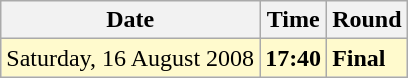<table class="wikitable">
<tr>
<th>Date</th>
<th>Time</th>
<th>Round</th>
</tr>
<tr style=background:lemonchiffon>
<td>Saturday, 16 August 2008</td>
<td><strong>17:40</strong></td>
<td><strong>Final</strong></td>
</tr>
</table>
